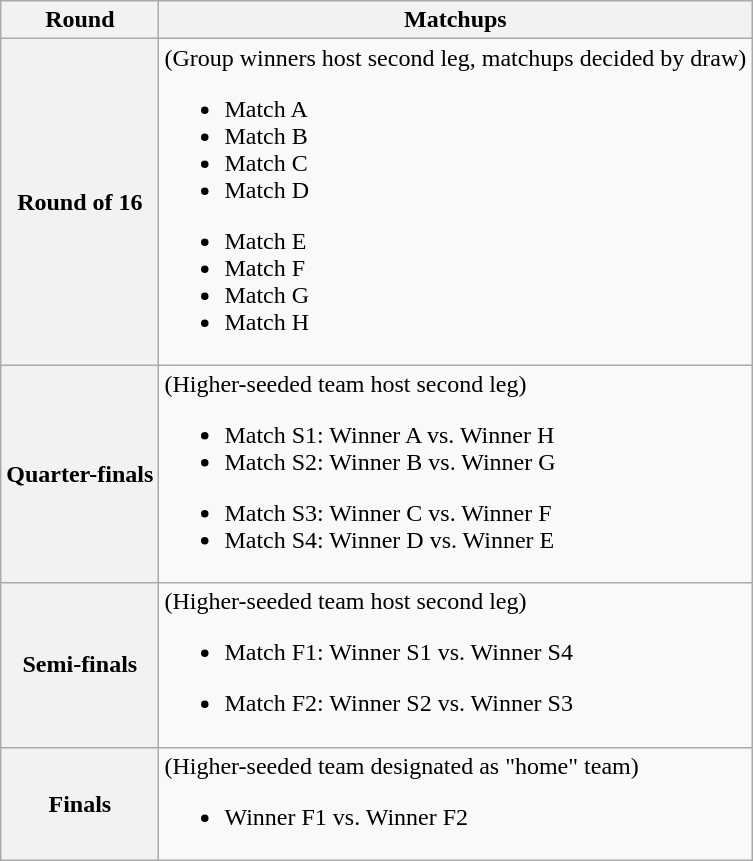<table class=wikitable>
<tr>
<th>Round</th>
<th>Matchups</th>
</tr>
<tr>
<th>Round of 16</th>
<td>(Group winners host second leg, matchups decided by draw)<br>
<ul><li>Match A</li><li>Match B</li><li>Match C</li><li>Match D</li></ul><ul><li>Match E</li><li>Match F</li><li>Match G</li><li>Match H</li></ul></td>
</tr>
<tr>
<th>Quarter-finals</th>
<td>(Higher-seeded team host second leg)<br>
<ul><li>Match S1: Winner A vs. Winner H</li><li>Match S2: Winner B vs. Winner G</li></ul><ul><li>Match S3: Winner C vs. Winner F</li><li>Match S4: Winner D vs. Winner E</li></ul></td>
</tr>
<tr>
<th>Semi-finals</th>
<td>(Higher-seeded team host second leg)<br>
<ul><li>Match F1: Winner S1 vs. Winner S4</li></ul><ul><li>Match F2: Winner S2 vs. Winner S3</li></ul></td>
</tr>
<tr>
<th>Finals</th>
<td>(Higher-seeded team designated as "home" team)<br><ul><li>Winner F1 vs. Winner F2</li></ul></td>
</tr>
</table>
